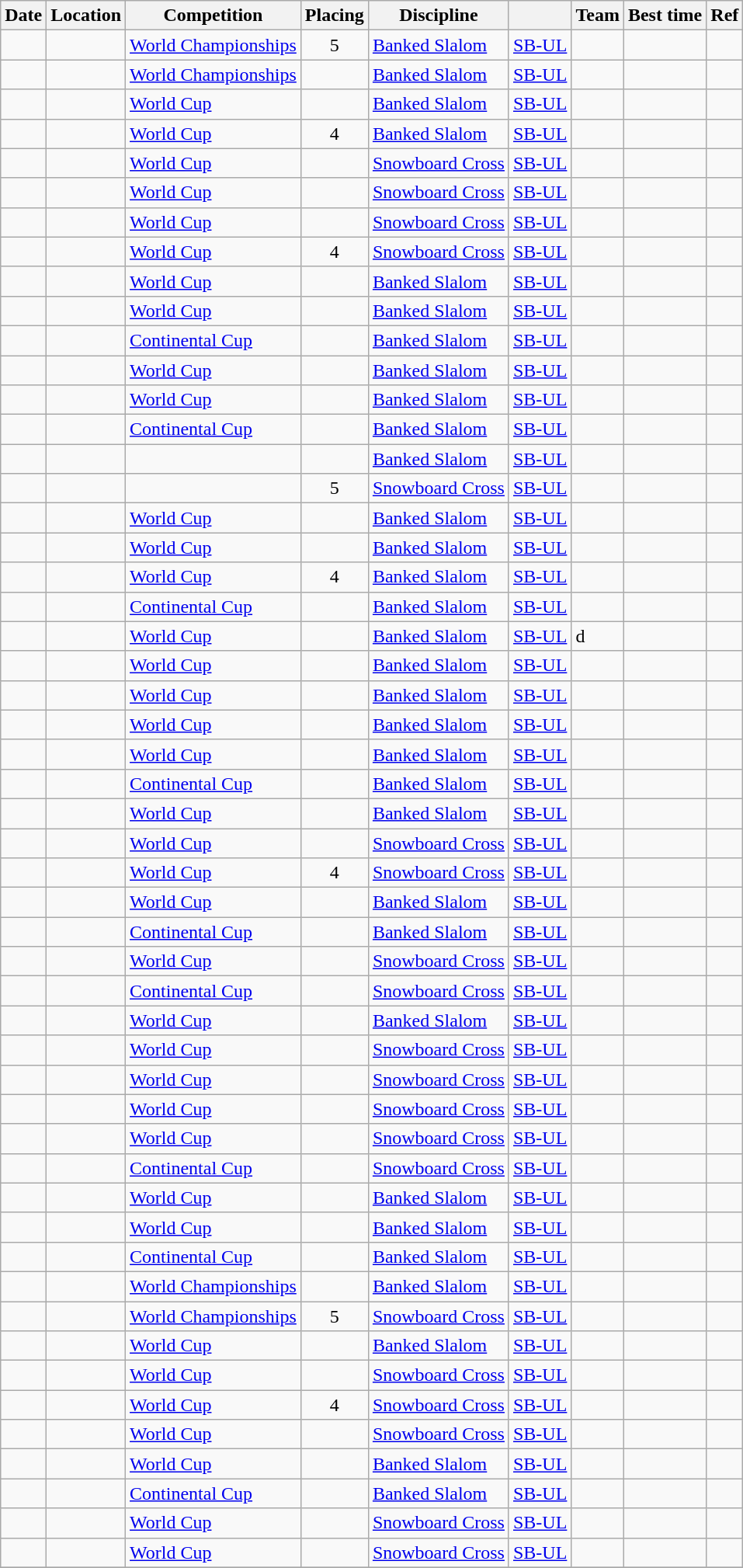<table class="sortable wikitable">
<tr>
<th scope="col">Date</th>
<th scope="col">Location</th>
<th scope="col">Competition</th>
<th scope="col">Placing</th>
<th scope="col">Discipline</th>
<th scope="col"></th>
<th scope="col">Team</th>
<th scope="col">Best time</th>
<th scope="col" class=unsortable>Ref</th>
</tr>
<tr>
<td style="text-align: right;"></td>
<td></td>
<td><a href='#'>World Championships</a></td>
<td style="text-align: center;">5</td>
<td><a href='#'>Banked Slalom</a></td>
<td><a href='#'>SB-UL</a></td>
<td></td>
<td style="text-align: right;"></td>
<td></td>
</tr>
<tr>
<td style="text-align: right;"></td>
<td></td>
<td><a href='#'>World Championships</a></td>
<td style="text-align: center;"></td>
<td><a href='#'>Banked Slalom</a></td>
<td><a href='#'>SB-UL</a></td>
<td></td>
<td style="text-align: right;"></td>
<td></td>
</tr>
<tr>
<td style="text-align: right;"></td>
<td></td>
<td><a href='#'>World Cup</a></td>
<td style="text-align: center;"></td>
<td><a href='#'>Banked Slalom</a></td>
<td><a href='#'>SB-UL</a></td>
<td></td>
<td style="text-align: right;"></td>
<td></td>
</tr>
<tr>
<td style="text-align: right;"></td>
<td></td>
<td><a href='#'>World Cup</a></td>
<td style="text-align: center;">4</td>
<td><a href='#'>Banked Slalom</a></td>
<td><a href='#'>SB-UL</a></td>
<td></td>
<td style="text-align: right;"></td>
<td></td>
</tr>
<tr>
<td style="text-align: right;"></td>
<td></td>
<td><a href='#'>World Cup</a></td>
<td style="text-align: center;"></td>
<td><a href='#'>Snowboard Cross</a></td>
<td><a href='#'>SB-UL</a></td>
<td></td>
<td style="text-align: right;"></td>
<td></td>
</tr>
<tr>
<td style="text-align: right;"></td>
<td></td>
<td><a href='#'>World Cup</a></td>
<td style="text-align: center;"></td>
<td><a href='#'>Snowboard Cross</a></td>
<td><a href='#'>SB-UL</a></td>
<td></td>
<td style="text-align: right;"></td>
<td></td>
</tr>
<tr>
<td style="text-align: right;"></td>
<td></td>
<td><a href='#'>World Cup</a></td>
<td style="text-align: center;"></td>
<td><a href='#'>Snowboard Cross</a></td>
<td><a href='#'>SB-UL</a></td>
<td></td>
<td style="text-align: right;"></td>
<td></td>
</tr>
<tr>
<td style="text-align: right;"></td>
<td></td>
<td><a href='#'>World Cup</a></td>
<td style="text-align: center;">4</td>
<td><a href='#'>Snowboard Cross</a></td>
<td><a href='#'>SB-UL</a></td>
<td></td>
<td style="text-align: right;"></td>
<td></td>
</tr>
<tr>
<td style="text-align: right;"></td>
<td></td>
<td><a href='#'>World Cup</a></td>
<td style="text-align: center;"></td>
<td><a href='#'>Banked Slalom</a></td>
<td><a href='#'>SB-UL</a></td>
<td></td>
<td style="text-align: right;"></td>
<td></td>
</tr>
<tr>
<td style="text-align: right;"></td>
<td></td>
<td><a href='#'>World Cup</a></td>
<td style="text-align: center;"></td>
<td><a href='#'>Banked Slalom</a></td>
<td><a href='#'>SB-UL</a></td>
<td></td>
<td style="text-align: right;"></td>
<td></td>
</tr>
<tr>
<td style="text-align: right;"></td>
<td></td>
<td><a href='#'>Continental Cup</a></td>
<td style="text-align: center;"></td>
<td><a href='#'>Banked Slalom</a></td>
<td><a href='#'>SB-UL</a></td>
<td></td>
<td style="text-align: right;"></td>
<td></td>
</tr>
<tr>
<td style="text-align: right;"></td>
<td></td>
<td><a href='#'>World Cup</a></td>
<td style="text-align: center;"></td>
<td><a href='#'>Banked Slalom</a></td>
<td><a href='#'>SB-UL</a></td>
<td></td>
<td style="text-align: right;"></td>
<td></td>
</tr>
<tr>
<td style="text-align: right;"></td>
<td></td>
<td><a href='#'>World Cup</a></td>
<td style="text-align: center;"></td>
<td><a href='#'>Banked Slalom</a></td>
<td><a href='#'>SB-UL</a></td>
<td></td>
<td style="text-align: right;"></td>
<td></td>
</tr>
<tr>
<td style="text-align: right;"></td>
<td></td>
<td><a href='#'>Continental Cup</a></td>
<td style="text-align: center;"></td>
<td><a href='#'>Banked Slalom</a></td>
<td><a href='#'>SB-UL</a></td>
<td></td>
<td style="text-align: right;"></td>
<td></td>
</tr>
<tr>
<td style="text-align: right;"></td>
<td></td>
<td></td>
<td style="text-align: center;"></td>
<td><a href='#'>Banked Slalom</a></td>
<td><a href='#'>SB-UL</a></td>
<td></td>
<td style="text-align: right;"></td>
<td></td>
</tr>
<tr>
<td style="text-align: right;"></td>
<td></td>
<td></td>
<td style="text-align: center;">5</td>
<td><a href='#'>Snowboard Cross</a></td>
<td><a href='#'>SB-UL</a></td>
<td></td>
<td style="text-align: right;"></td>
<td></td>
</tr>
<tr>
<td style="text-align: right;"></td>
<td></td>
<td><a href='#'>World Cup</a></td>
<td style="text-align: center;"></td>
<td><a href='#'>Banked Slalom</a></td>
<td><a href='#'>SB-UL</a></td>
<td></td>
<td style="text-align: right;"></td>
<td></td>
</tr>
<tr>
<td style="text-align: right;"></td>
<td></td>
<td><a href='#'>World Cup</a></td>
<td style="text-align: center;"></td>
<td><a href='#'>Banked Slalom</a></td>
<td><a href='#'>SB-UL</a></td>
<td></td>
<td style="text-align: right;"></td>
<td></td>
</tr>
<tr>
<td style="text-align: right;"></td>
<td></td>
<td><a href='#'>World Cup</a></td>
<td style="text-align: center;">4</td>
<td><a href='#'>Banked Slalom</a></td>
<td><a href='#'>SB-UL</a></td>
<td></td>
<td style="text-align: right;"></td>
<td></td>
</tr>
<tr>
<td style="text-align: right;"></td>
<td></td>
<td><a href='#'>Continental Cup</a></td>
<td style="text-align: center;"></td>
<td><a href='#'>Banked Slalom</a></td>
<td><a href='#'>SB-UL</a></td>
<td></td>
<td style="text-align: right;"></td>
<td></td>
</tr>
<tr>
<td style="text-align: right;"></td>
<td></td>
<td><a href='#'>World Cup</a></td>
<td style="text-align: center;"></td>
<td><a href='#'>Banked Slalom</a></td>
<td><a href='#'>SB-UL</a></td>
<td>d</td>
<td style="text-align: right;"></td>
<td></td>
</tr>
<tr>
<td style="text-align: right;"></td>
<td></td>
<td><a href='#'>World Cup</a></td>
<td style="text-align: center;"></td>
<td><a href='#'>Banked Slalom</a></td>
<td><a href='#'>SB-UL</a></td>
<td></td>
<td style="text-align: right;"></td>
<td></td>
</tr>
<tr>
<td style="text-align: right;"></td>
<td></td>
<td><a href='#'>World Cup</a></td>
<td style="text-align: center;"></td>
<td><a href='#'>Banked Slalom</a></td>
<td><a href='#'>SB-UL</a></td>
<td></td>
<td style="text-align: right;"></td>
<td></td>
</tr>
<tr>
<td style="text-align: right;"></td>
<td></td>
<td><a href='#'>World Cup</a></td>
<td style="text-align: center;"></td>
<td><a href='#'>Banked Slalom</a></td>
<td><a href='#'>SB-UL</a></td>
<td></td>
<td style="text-align: right;"></td>
<td></td>
</tr>
<tr>
<td style="text-align: right;"></td>
<td></td>
<td><a href='#'>World Cup</a></td>
<td style="text-align: center;"></td>
<td><a href='#'>Banked Slalom</a></td>
<td><a href='#'>SB-UL</a></td>
<td></td>
<td style="text-align: right;"></td>
<td></td>
</tr>
<tr>
<td style="text-align: right;"></td>
<td></td>
<td><a href='#'>Continental Cup</a></td>
<td style="text-align: center;"></td>
<td><a href='#'>Banked Slalom</a></td>
<td><a href='#'>SB-UL</a></td>
<td></td>
<td style="text-align: right;"></td>
<td></td>
</tr>
<tr>
<td style="text-align: right;"></td>
<td></td>
<td><a href='#'>World Cup</a></td>
<td style="text-align: center;"></td>
<td><a href='#'>Banked Slalom</a></td>
<td><a href='#'>SB-UL</a></td>
<td></td>
<td style="text-align: right;"></td>
<td></td>
</tr>
<tr>
<td style="text-align: right;"></td>
<td></td>
<td><a href='#'>World Cup</a></td>
<td style="text-align: center;"></td>
<td><a href='#'>Snowboard Cross</a></td>
<td><a href='#'>SB-UL</a></td>
<td></td>
<td style="text-align: right;"></td>
<td></td>
</tr>
<tr>
<td style="text-align: right;"></td>
<td></td>
<td><a href='#'>World Cup</a></td>
<td style="text-align: center;">4</td>
<td><a href='#'>Snowboard Cross</a></td>
<td><a href='#'>SB-UL</a></td>
<td></td>
<td style="text-align: right;"></td>
<td></td>
</tr>
<tr>
<td style="text-align: right;"></td>
<td></td>
<td><a href='#'>World Cup</a></td>
<td style="text-align: center;"></td>
<td><a href='#'>Banked Slalom</a></td>
<td><a href='#'>SB-UL</a></td>
<td></td>
<td style="text-align: right;"></td>
<td></td>
</tr>
<tr>
<td style="text-align: right;"></td>
<td></td>
<td><a href='#'>Continental Cup</a></td>
<td style="text-align: center;"></td>
<td><a href='#'>Banked Slalom</a></td>
<td><a href='#'>SB-UL</a></td>
<td></td>
<td style="text-align: right;"></td>
<td></td>
</tr>
<tr>
<td style="text-align: right;"></td>
<td></td>
<td><a href='#'>World Cup</a></td>
<td style="text-align: center;"></td>
<td><a href='#'>Snowboard Cross</a></td>
<td><a href='#'>SB-UL</a></td>
<td></td>
<td style="text-align: right;"></td>
<td></td>
</tr>
<tr>
<td style="text-align: right;"></td>
<td></td>
<td><a href='#'>Continental Cup</a></td>
<td style="text-align: center;"></td>
<td><a href='#'>Snowboard Cross</a></td>
<td><a href='#'>SB-UL</a></td>
<td></td>
<td style="text-align: right;"></td>
<td></td>
</tr>
<tr>
<td style="text-align: right;"></td>
<td></td>
<td><a href='#'>World Cup</a></td>
<td style="text-align: center;"></td>
<td><a href='#'>Banked Slalom</a></td>
<td><a href='#'>SB-UL</a></td>
<td></td>
<td style="text-align: right;"></td>
<td></td>
</tr>
<tr>
<td style="text-align: right;"></td>
<td></td>
<td><a href='#'>World Cup</a></td>
<td style="text-align: center;"></td>
<td><a href='#'>Snowboard Cross</a></td>
<td><a href='#'>SB-UL</a></td>
<td></td>
<td style="text-align: right;"></td>
<td></td>
</tr>
<tr>
<td style="text-align: right;"></td>
<td></td>
<td><a href='#'>World Cup</a></td>
<td style="text-align: center;"></td>
<td><a href='#'>Snowboard Cross</a></td>
<td><a href='#'>SB-UL</a></td>
<td></td>
<td style="text-align: right;"></td>
<td></td>
</tr>
<tr>
<td style="text-align: right;"></td>
<td></td>
<td><a href='#'>World Cup</a></td>
<td style="text-align: center;"></td>
<td><a href='#'>Snowboard Cross</a></td>
<td><a href='#'>SB-UL</a></td>
<td></td>
<td style="text-align: right;"></td>
<td></td>
</tr>
<tr>
<td style="text-align: right;"></td>
<td></td>
<td><a href='#'>World Cup</a></td>
<td style="text-align: center;"></td>
<td><a href='#'>Snowboard Cross</a></td>
<td><a href='#'>SB-UL</a></td>
<td></td>
<td style="text-align: right;"></td>
<td></td>
</tr>
<tr>
<td style="text-align: right;"></td>
<td></td>
<td><a href='#'>Continental Cup</a></td>
<td style="text-align: center;"></td>
<td><a href='#'>Snowboard Cross</a></td>
<td><a href='#'>SB-UL</a></td>
<td></td>
<td style="text-align: right;"></td>
<td></td>
</tr>
<tr>
<td style="text-align: right;"></td>
<td></td>
<td><a href='#'>World Cup</a></td>
<td style="text-align: center;"></td>
<td><a href='#'>Banked Slalom</a></td>
<td><a href='#'>SB-UL</a></td>
<td></td>
<td style="text-align: right;"></td>
<td></td>
</tr>
<tr>
<td style="text-align: right;"></td>
<td></td>
<td><a href='#'>World Cup</a></td>
<td style="text-align: center;"></td>
<td><a href='#'>Banked Slalom</a></td>
<td><a href='#'>SB-UL</a></td>
<td></td>
<td style="text-align: right;"></td>
<td></td>
</tr>
<tr>
<td style="text-align: right;"></td>
<td></td>
<td><a href='#'>Continental Cup</a></td>
<td style="text-align: center;"></td>
<td><a href='#'>Banked Slalom</a></td>
<td><a href='#'>SB-UL</a></td>
<td></td>
<td style="text-align: right;"></td>
<td></td>
</tr>
<tr>
<td style="text-align: right;"></td>
<td></td>
<td><a href='#'>World Championships</a></td>
<td style="text-align: center;"></td>
<td><a href='#'>Banked Slalom</a></td>
<td><a href='#'>SB-UL</a></td>
<td></td>
<td style="text-align: right;"></td>
<td></td>
</tr>
<tr>
<td style="text-align: right;"></td>
<td></td>
<td><a href='#'>World Championships</a></td>
<td style="text-align: center;">5</td>
<td><a href='#'>Snowboard Cross</a></td>
<td><a href='#'>SB-UL</a></td>
<td></td>
<td style="text-align: right;"></td>
<td></td>
</tr>
<tr>
<td style="text-align: right;"></td>
<td></td>
<td><a href='#'>World Cup</a></td>
<td style="text-align: center;"></td>
<td><a href='#'>Banked Slalom</a></td>
<td><a href='#'>SB-UL</a></td>
<td></td>
<td style="text-align: right;"></td>
<td></td>
</tr>
<tr>
<td style="text-align: right;"></td>
<td></td>
<td><a href='#'>World Cup</a></td>
<td style="text-align: center;"></td>
<td><a href='#'>Snowboard Cross</a></td>
<td><a href='#'>SB-UL</a></td>
<td></td>
<td style="text-align: right;"></td>
<td></td>
</tr>
<tr>
<td style="text-align: right;"></td>
<td></td>
<td><a href='#'>World Cup</a></td>
<td style="text-align: center;">4</td>
<td><a href='#'>Snowboard Cross</a></td>
<td><a href='#'>SB-UL</a></td>
<td></td>
<td style="text-align: right;"></td>
<td></td>
</tr>
<tr>
<td style="text-align: right;"></td>
<td></td>
<td><a href='#'>World Cup</a></td>
<td style="text-align: center;"></td>
<td><a href='#'>Snowboard Cross</a></td>
<td><a href='#'>SB-UL</a></td>
<td></td>
<td style="text-align: right;"></td>
<td></td>
</tr>
<tr>
<td style="text-align: right;"></td>
<td></td>
<td><a href='#'>World Cup</a></td>
<td style="text-align: center;"></td>
<td><a href='#'>Banked Slalom</a></td>
<td><a href='#'>SB-UL</a></td>
<td></td>
<td style="text-align: right;"></td>
<td></td>
</tr>
<tr>
<td style="text-align: right;"></td>
<td></td>
<td><a href='#'>Continental Cup</a></td>
<td style="text-align: center;"></td>
<td><a href='#'>Banked Slalom</a></td>
<td><a href='#'>SB-UL</a></td>
<td></td>
<td style="text-align: right;"></td>
<td></td>
</tr>
<tr>
<td style="text-align: right;"></td>
<td></td>
<td><a href='#'>World Cup</a></td>
<td style="text-align: center;"></td>
<td><a href='#'>Snowboard Cross</a></td>
<td><a href='#'>SB-UL</a></td>
<td></td>
<td style="text-align: right;"></td>
<td></td>
</tr>
<tr>
<td style="text-align: right;"></td>
<td></td>
<td><a href='#'>World Cup</a></td>
<td style="text-align: center;"></td>
<td><a href='#'>Snowboard Cross</a></td>
<td><a href='#'>SB-UL</a></td>
<td></td>
<td style="text-align: right;"></td>
<td></td>
</tr>
<tr>
</tr>
</table>
